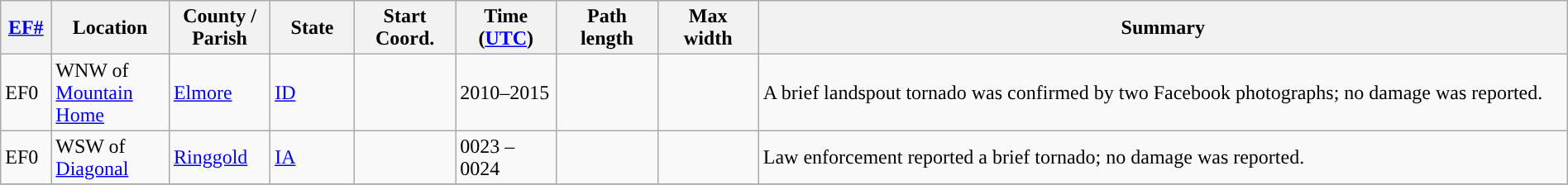<table class="wikitable sortable" style="width:100%;">
<tr>
<th scope="col" width="3%" align="center"><a href='#'>EF#</a></th>
<th scope="col" width="7%" align="center" class="unsortable">Location</th>
<th scope="col" width="6%" align="center" class="unsortable">County / Parish</th>
<th scope="col" width="5%" align="center">State</th>
<th scope="col" width="6%" align="center">Start Coord.</th>
<th scope="col" width="6%" align="center">Time (<a href='#'>UTC</a>)</th>
<th scope="col" width="6%" align="center">Path length</th>
<th scope="col" width="6%" align="center">Max width</th>
<th scope="col" width="48%" class="unsortable" align="center">Summary</th>
</tr>
<tr>
<td>EF0</td>
<td>WNW of <a href='#'>Mountain Home</a></td>
<td><a href='#'>Elmore</a></td>
<td><a href='#'>ID</a></td>
<td></td>
<td>2010–2015</td>
<td></td>
<td></td>
<td>A brief landspout tornado was confirmed by two Facebook photographs; no damage was reported.</td>
</tr>
<tr>
<td>EF0</td>
<td>WSW of <a href='#'>Diagonal</a></td>
<td><a href='#'>Ringgold</a></td>
<td><a href='#'>IA</a></td>
<td></td>
<td>0023 – 0024</td>
<td></td>
<td></td>
<td>Law enforcement reported a brief tornado; no damage was reported.</td>
</tr>
<tr>
</tr>
</table>
